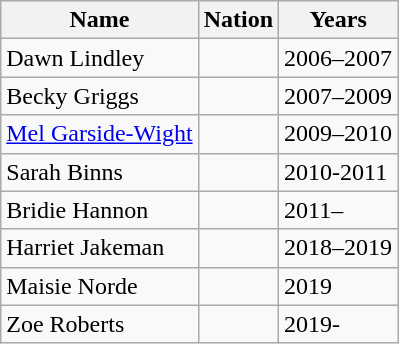<table class="wikitable sortable">
<tr>
<th>Name</th>
<th>Nation</th>
<th>Years</th>
</tr>
<tr>
<td>Dawn Lindley</td>
<td></td>
<td>2006–2007</td>
</tr>
<tr>
<td>Becky Griggs</td>
<td></td>
<td>2007–2009</td>
</tr>
<tr>
<td><a href='#'>Mel Garside-Wight</a></td>
<td></td>
<td>2009–2010</td>
</tr>
<tr>
<td>Sarah Binns</td>
<td></td>
<td>2010-2011</td>
</tr>
<tr>
<td>Bridie Hannon</td>
<td></td>
<td>2011–</td>
</tr>
<tr>
<td>Harriet Jakeman</td>
<td></td>
<td>2018–2019</td>
</tr>
<tr>
<td>Maisie Norde</td>
<td></td>
<td>2019</td>
</tr>
<tr>
<td>Zoe Roberts</td>
<td></td>
<td>2019-</td>
</tr>
</table>
